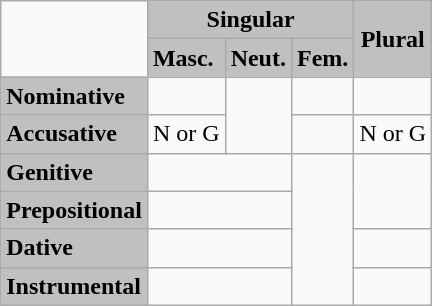<table class="wikitable">
<tr>
<td rowspan=2></td>
<td style="background:#C0C0C0" colspan="3" align="center"><strong>Singular</strong></td>
<td style="background:#C0C0C0" rowspan="2" align="center" valign="center"><strong>Plural</strong></td>
</tr>
<tr>
<td style="background:#C0C0C0"><strong>Masc.</strong></td>
<td style="background:#C0C0C0"><strong>Neut.</strong></td>
<td style="background:#C0C0C0"><strong>Fem.</strong></td>
</tr>
<tr>
<td style="background:#C0C0C0"><strong>Nominative</strong></td>
<td></td>
<td rowspan="2"></td>
<td></td>
<td></td>
</tr>
<tr>
<td style="background:#C0C0C0"><strong>Accusative</strong></td>
<td>N or G</td>
<td></td>
<td>N or G</td>
</tr>
<tr>
<td style="background:#C0C0C0"><strong>Genitive</strong></td>
<td colspan="2"></td>
<td rowspan="4"></td>
<td rowspan="2"></td>
</tr>
<tr>
<td style="background:#C0C0C0"><strong>Prepositional</strong></td>
<td colspan="2"></td>
</tr>
<tr>
<td style="background:#C0C0C0"><strong>Dative</strong></td>
<td colspan="2"></td>
<td></td>
</tr>
<tr>
<td style="background:#C0C0C0"><strong>Instrumental</strong></td>
<td colspan="2"></td>
<td></td>
</tr>
</table>
